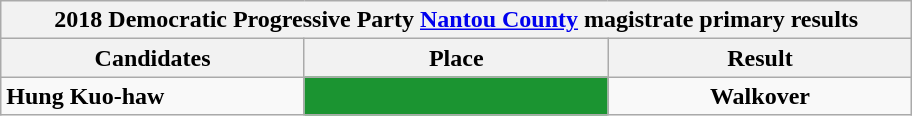<table class="wikitable collapsible">
<tr>
<th colspan="5" width=600>2018 Democratic Progressive Party <a href='#'>Nantou County</a> magistrate primary results</th>
</tr>
<tr>
<th width=80>Candidates</th>
<th width=80>Place</th>
<th width=80>Result</th>
</tr>
<tr>
<td><strong>Hung Kuo-haw</strong></td>
<td style="background: #1B9431; text-align:center"><strong></strong></td>
<td style="text-align:center"><strong>Walkover</strong></td>
</tr>
</table>
